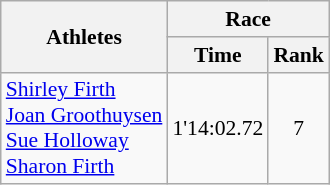<table class="wikitable" border="1" style="font-size:90%">
<tr>
<th rowspan=2>Athletes</th>
<th colspan=2>Race</th>
</tr>
<tr>
<th>Time</th>
<th>Rank</th>
</tr>
<tr>
<td><a href='#'>Shirley Firth</a><br><a href='#'>Joan Groothuysen</a><br><a href='#'>Sue Holloway</a><br><a href='#'>Sharon Firth</a></td>
<td align=center>1'14:02.72</td>
<td align=center>7</td>
</tr>
</table>
